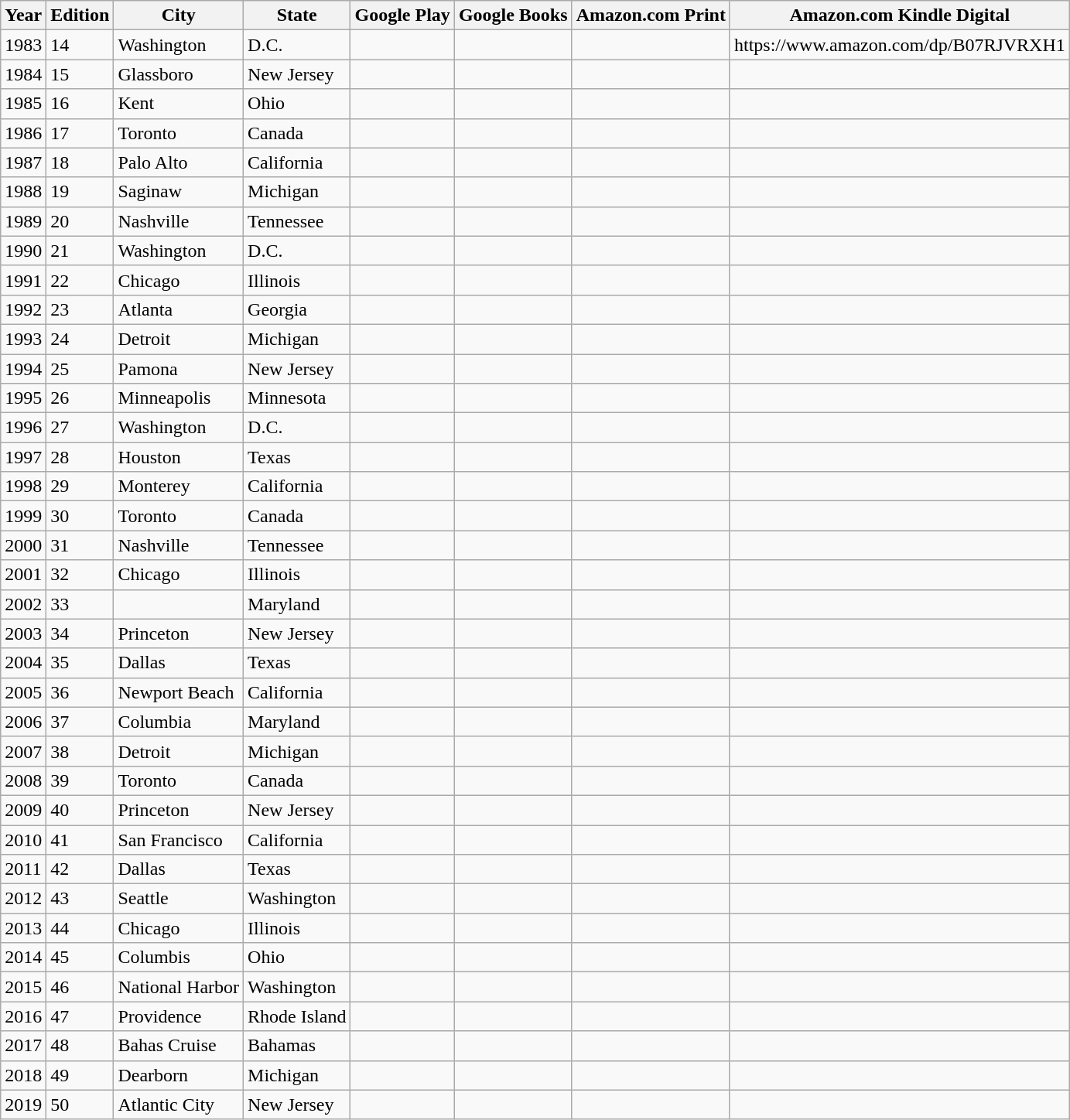<table class="wikitable">
<tr>
<th>Year</th>
<th>Edition</th>
<th>City</th>
<th>State</th>
<th>Google Play</th>
<th>Google Books</th>
<th>Amazon.com Print</th>
<th>Amazon.com Kindle Digital</th>
</tr>
<tr>
<td>1983</td>
<td>14</td>
<td>Washington</td>
<td>D.C.</td>
<td></td>
<td></td>
<td></td>
<td>https://www.amazon.com/dp/B07RJVRXH1</td>
</tr>
<tr>
<td>1984</td>
<td>15</td>
<td>Glassboro</td>
<td>New Jersey</td>
<td></td>
<td></td>
<td></td>
<td></td>
</tr>
<tr>
<td>1985</td>
<td>16</td>
<td>Kent</td>
<td>Ohio</td>
<td></td>
<td></td>
<td></td>
<td></td>
</tr>
<tr>
<td>1986</td>
<td>17</td>
<td>Toronto</td>
<td>Canada</td>
<td></td>
<td></td>
<td></td>
<td></td>
</tr>
<tr>
<td>1987</td>
<td>18</td>
<td>Palo Alto</td>
<td>California</td>
<td></td>
<td></td>
<td></td>
<td></td>
</tr>
<tr>
<td>1988</td>
<td>19</td>
<td>Saginaw</td>
<td>Michigan</td>
<td></td>
<td></td>
<td></td>
<td></td>
</tr>
<tr>
<td>1989</td>
<td>20</td>
<td>Nashville</td>
<td>Tennessee</td>
<td></td>
<td></td>
<td></td>
<td></td>
</tr>
<tr>
<td>1990</td>
<td>21</td>
<td>Washington</td>
<td>D.C.</td>
<td></td>
<td></td>
<td></td>
<td></td>
</tr>
<tr>
<td>1991</td>
<td>22</td>
<td>Chicago</td>
<td>Illinois</td>
<td></td>
<td></td>
<td></td>
<td></td>
</tr>
<tr>
<td>1992</td>
<td>23</td>
<td>Atlanta</td>
<td>Georgia</td>
<td></td>
<td></td>
<td></td>
<td></td>
</tr>
<tr>
<td>1993</td>
<td>24</td>
<td>Detroit</td>
<td>Michigan</td>
<td></td>
<td></td>
<td></td>
<td></td>
</tr>
<tr>
<td>1994</td>
<td>25</td>
<td>Pamona</td>
<td>New Jersey</td>
<td></td>
<td></td>
<td></td>
<td></td>
</tr>
<tr>
<td>1995</td>
<td>26</td>
<td>Minneapolis</td>
<td>Minnesota</td>
<td></td>
<td></td>
<td></td>
<td></td>
</tr>
<tr>
<td>1996</td>
<td>27</td>
<td>Washington</td>
<td>D.C.</td>
<td></td>
<td></td>
<td></td>
<td></td>
</tr>
<tr>
<td>1997</td>
<td>28</td>
<td>Houston</td>
<td>Texas</td>
<td></td>
<td></td>
<td></td>
<td></td>
</tr>
<tr>
<td>1998</td>
<td>29</td>
<td>Monterey</td>
<td>California</td>
<td></td>
<td></td>
<td></td>
<td></td>
</tr>
<tr>
<td>1999</td>
<td>30</td>
<td>Toronto</td>
<td>Canada</td>
<td></td>
<td></td>
<td></td>
<td></td>
</tr>
<tr>
<td>2000</td>
<td>31</td>
<td>Nashville</td>
<td>Tennessee</td>
<td></td>
<td></td>
<td></td>
<td></td>
</tr>
<tr>
<td>2001</td>
<td>32</td>
<td>Chicago</td>
<td>Illinois</td>
<td></td>
<td></td>
<td></td>
<td></td>
</tr>
<tr>
<td>2002</td>
<td>33</td>
<td></td>
<td>Maryland</td>
<td></td>
<td></td>
<td></td>
<td></td>
</tr>
<tr>
<td>2003</td>
<td>34</td>
<td>Princeton</td>
<td>New Jersey</td>
<td></td>
<td></td>
<td></td>
<td></td>
</tr>
<tr>
<td>2004</td>
<td>35</td>
<td>Dallas</td>
<td>Texas</td>
<td></td>
<td></td>
<td></td>
<td></td>
</tr>
<tr>
<td>2005</td>
<td>36</td>
<td>Newport Beach</td>
<td>California</td>
<td></td>
<td></td>
<td></td>
<td></td>
</tr>
<tr>
<td>2006</td>
<td>37</td>
<td>Columbia</td>
<td>Maryland</td>
<td></td>
<td></td>
<td></td>
<td></td>
</tr>
<tr>
<td>2007</td>
<td>38</td>
<td>Detroit</td>
<td>Michigan</td>
<td></td>
<td></td>
<td></td>
<td></td>
</tr>
<tr>
<td>2008</td>
<td>39</td>
<td>Toronto</td>
<td>Canada</td>
<td></td>
<td></td>
<td></td>
<td></td>
</tr>
<tr>
<td>2009</td>
<td>40</td>
<td>Princeton</td>
<td>New Jersey</td>
<td></td>
<td></td>
<td></td>
<td></td>
</tr>
<tr>
<td>2010</td>
<td>41</td>
<td>San Francisco</td>
<td>California</td>
<td></td>
<td></td>
<td></td>
<td></td>
</tr>
<tr>
<td>2011</td>
<td>42</td>
<td>Dallas</td>
<td>Texas</td>
<td></td>
<td></td>
<td></td>
<td></td>
</tr>
<tr>
<td>2012</td>
<td>43</td>
<td>Seattle</td>
<td>Washington</td>
<td></td>
<td></td>
<td></td>
<td></td>
</tr>
<tr>
<td>2013</td>
<td>44</td>
<td>Chicago</td>
<td>Illinois</td>
<td></td>
<td></td>
<td></td>
<td></td>
</tr>
<tr>
<td>2014</td>
<td>45</td>
<td>Columbis</td>
<td>Ohio</td>
<td></td>
<td></td>
<td></td>
<td></td>
</tr>
<tr>
<td>2015</td>
<td>46</td>
<td>National Harbor</td>
<td>Washington</td>
<td></td>
<td></td>
<td></td>
<td></td>
</tr>
<tr>
<td>2016</td>
<td>47</td>
<td>Providence</td>
<td>Rhode Island</td>
<td></td>
<td></td>
<td></td>
<td></td>
</tr>
<tr>
<td>2017</td>
<td>48</td>
<td>Bahas Cruise</td>
<td>Bahamas</td>
<td></td>
<td></td>
<td></td>
<td></td>
</tr>
<tr>
<td>2018</td>
<td>49</td>
<td>Dearborn</td>
<td>Michigan</td>
<td></td>
<td></td>
<td></td>
<td></td>
</tr>
<tr>
<td>2019</td>
<td>50</td>
<td>Atlantic City</td>
<td>New Jersey</td>
<td></td>
<td></td>
<td></td>
<td></td>
</tr>
</table>
